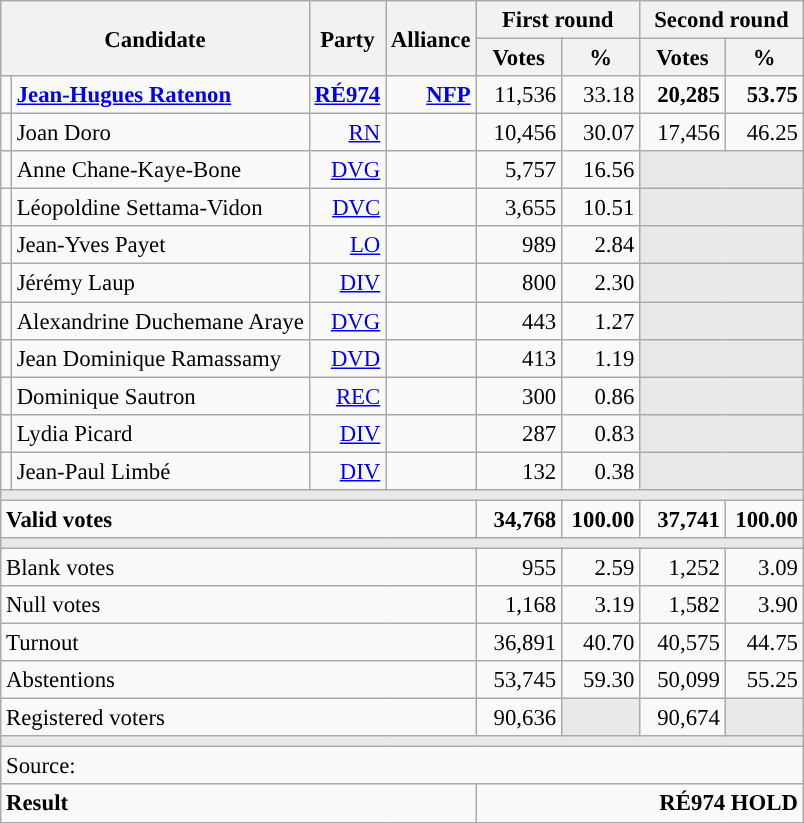<table class="wikitable" style="text-align:right;font-size:95%;">
<tr>
<th colspan="2" rowspan="2">Candidate</th>
<th colspan="1" rowspan="2">Party</th>
<th colspan="1" rowspan="2">Alliance</th>
<th colspan="2">First round</th>
<th colspan="2">Second round</th>
</tr>
<tr>
<th style="width:50px;">Votes</th>
<th style="width:45px;">%</th>
<th style="width:50px;">Votes</th>
<th style="width:45px;">%</th>
</tr>
<tr>
<td style="color:inherit;background:"></td>
<td style="text-align:left;"><strong><a href='#'>Jean-Hugues Ratenon</a></strong></td>
<td><a href='#'><strong>RÉ974</strong></a></td>
<td><a href='#'><strong>NFP</strong></a></td>
<td>11,536</td>
<td>33.18</td>
<td><strong>20,285</strong></td>
<td><strong>53.75</strong></td>
</tr>
<tr>
<td style="color:inherit;background:"></td>
<td style="text-align:left;">Joan Doro</td>
<td><a href='#'>RN</a></td>
<td></td>
<td>10,456</td>
<td>30.07</td>
<td>17,456</td>
<td>46.25</td>
</tr>
<tr>
<td style="color:inherit;background:"></td>
<td style="text-align:left;">Anne Chane-Kaye-Bone</td>
<td><a href='#'>DVG</a></td>
<td></td>
<td>5,757</td>
<td>16.56</td>
<td colspan="2" rowspan="1" style="background:#E9E9E9;"></td>
</tr>
<tr>
<td style="color:inherit;background:"></td>
<td style="text-align:left;">Léopoldine Settama-Vidon</td>
<td><a href='#'>DVC</a></td>
<td></td>
<td>3,655</td>
<td>10.51</td>
<td colspan="2" rowspan="1" style="background:#E9E9E9;"></td>
</tr>
<tr>
<td style="color:inherit;background:"></td>
<td style="text-align:left;">Jean-Yves Payet</td>
<td><a href='#'>LO</a></td>
<td></td>
<td>989</td>
<td>2.84</td>
<td colspan="2" rowspan="1" style="background:#E9E9E9;"></td>
</tr>
<tr>
<td style="color:inherit;background:"></td>
<td style="text-align:left;">Jérémy Laup</td>
<td><a href='#'>DIV</a></td>
<td></td>
<td>800</td>
<td>2.30</td>
<td colspan="2" rowspan="1" style="background:#E9E9E9;"></td>
</tr>
<tr>
<td style="color:inherit;background:"></td>
<td style="text-align:left;">Alexandrine Duchemane Araye</td>
<td><a href='#'>DVG</a></td>
<td></td>
<td>443</td>
<td>1.27</td>
<td colspan="2" style="background:#E9E9E9;"></td>
</tr>
<tr>
<td style="color:inherit;background:"></td>
<td style="text-align:left;">Jean Dominique Ramassamy</td>
<td><a href='#'>DVD</a></td>
<td></td>
<td>413</td>
<td>1.19</td>
<td colspan="2" style="background:#E9E9E9;"></td>
</tr>
<tr>
<td style="color:inherit;background:"></td>
<td style="text-align:left;">Dominique Sautron</td>
<td><a href='#'>REC</a></td>
<td></td>
<td>300</td>
<td>0.86</td>
<td colspan="2" style="background:#E9E9E9;"></td>
</tr>
<tr>
<td style="color:inherit;background:"></td>
<td style="text-align:left;">Lydia Picard</td>
<td><a href='#'>DIV</a></td>
<td></td>
<td>287</td>
<td>0.83</td>
<td colspan="2" style="background:#E9E9E9;"></td>
</tr>
<tr>
<td style="color:inherit;background:"></td>
<td style="text-align:left;">Jean-Paul Limbé</td>
<td><a href='#'>DIV</a></td>
<td></td>
<td>132</td>
<td>0.38</td>
<td colspan="2" style="background:#E9E9E9;"></td>
</tr>
<tr>
<td colspan="8" style="background:#E9E9E9;"></td>
</tr>
<tr style="font-weight:bold;">
<td colspan="4" style="text-align:left;">Valid votes</td>
<td>34,768</td>
<td>100.00</td>
<td>37,741</td>
<td>100.00</td>
</tr>
<tr>
<td colspan="8" style="background:#E9E9E9;"></td>
</tr>
<tr>
<td colspan="4" style="text-align:left;">Blank votes</td>
<td>955</td>
<td>2.59</td>
<td>1,252</td>
<td>3.09</td>
</tr>
<tr>
<td colspan="4" style="text-align:left;">Null votes</td>
<td>1,168</td>
<td>3.19</td>
<td>1,582</td>
<td>3.90</td>
</tr>
<tr>
<td colspan="4" style="text-align:left;">Turnout</td>
<td>36,891</td>
<td>40.70</td>
<td>40,575</td>
<td>44.75</td>
</tr>
<tr>
<td colspan="4" style="text-align:left;">Abstentions</td>
<td>53,745</td>
<td>59.30</td>
<td>50,099</td>
<td>55.25</td>
</tr>
<tr>
<td colspan="4" style="text-align:left;">Registered voters</td>
<td>90,636</td>
<td style="background:#E9E9E9;"></td>
<td>90,674</td>
<td style="background:#E9E9E9;"></td>
</tr>
<tr>
<td colspan="8" style="background:#E9E9E9;"></td>
</tr>
<tr>
<td colspan="8" style="text-align:left;">Source: </td>
</tr>
<tr style="font-weight:bold">
<td colspan="4" style="text-align:left;">Result</td>
<td colspan="4" style="background-color:">RÉ974 HOLD</td>
</tr>
</table>
